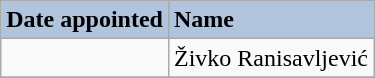<table class="wikitable">
<tr>
<th style="text-align: left; background: #B0C4DE;">Date appointed</th>
<th style="text-align: left; background: #B0C4DE;">Name</th>
</tr>
<tr>
<td></td>
<td>Živko Ranisavljević</td>
</tr>
<tr>
</tr>
</table>
